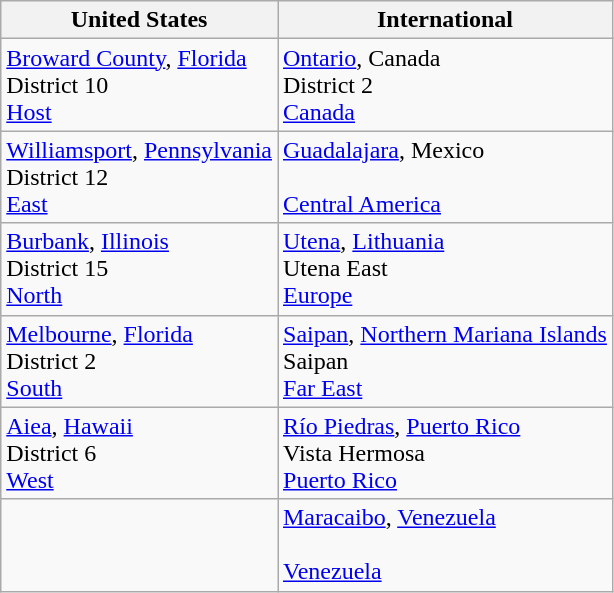<table class="wikitable">
<tr>
<th>United States</th>
<th>International</th>
</tr>
<tr>
<td> <a href='#'>Broward County</a>, <a href='#'>Florida</a><br>District 10<br><a href='#'>Host</a></td>
<td> <a href='#'>Ontario</a>, Canada<br>District 2<br><a href='#'>Canada</a></td>
</tr>
<tr>
<td> <a href='#'>Williamsport</a>, <a href='#'>Pennsylvania</a><br>District 12<br><a href='#'>East</a></td>
<td> <a href='#'>Guadalajara</a>, Mexico<br> <br><a href='#'>Central America</a></td>
</tr>
<tr>
<td> <a href='#'>Burbank</a>, <a href='#'>Illinois</a><br>District 15<br><a href='#'>North</a></td>
<td> <a href='#'>Utena</a>, <a href='#'>Lithuania</a><br>Utena East <br><a href='#'>Europe</a></td>
</tr>
<tr>
<td> <a href='#'>Melbourne</a>, <a href='#'>Florida</a><br>District 2<br><a href='#'>South</a></td>
<td> <a href='#'>Saipan</a>, <a href='#'>Northern Mariana Islands</a><br>Saipan<br><a href='#'>Far East</a></td>
</tr>
<tr>
<td> <a href='#'>Aiea</a>, <a href='#'>Hawaii</a><br>District 6<br><a href='#'>West</a></td>
<td> <a href='#'>Río Piedras</a>, <a href='#'>Puerto Rico</a><br> Vista Hermosa <br><a href='#'>Puerto Rico</a></td>
</tr>
<tr>
<td></td>
<td> <a href='#'>Maracaibo</a>, <a href='#'>Venezuela</a><br> <br><a href='#'>Venezuela</a></td>
</tr>
</table>
